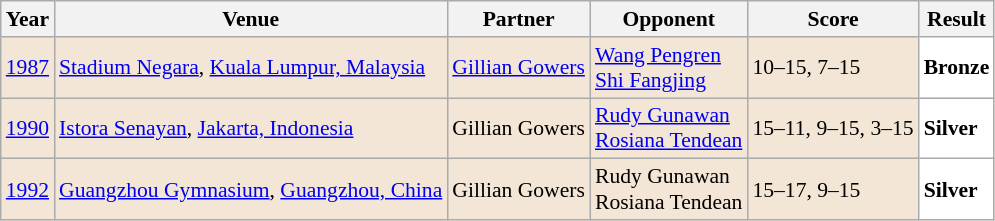<table class="sortable wikitable" style="font-size: 90%;">
<tr>
<th>Year</th>
<th>Venue</th>
<th>Partner</th>
<th>Opponent</th>
<th>Score</th>
<th>Result</th>
</tr>
<tr style="background:#F3E6D7">
<td align="center"><a href='#'>1987</a></td>
<td align="left"><a href='#'>Stadium Negara</a>, <a href='#'>Kuala Lumpur, Malaysia</a></td>
<td align="left"> <a href='#'>Gillian Gowers</a></td>
<td align="left"> <a href='#'>Wang Pengren</a> <br>  <a href='#'>Shi Fangjing</a></td>
<td align="left">10–15, 7–15</td>
<td style="text-align:left; background:white"> <strong>Bronze</strong></td>
</tr>
<tr style="background:#F3E6D7">
<td align="center"><a href='#'>1990</a></td>
<td align="left"><a href='#'>Istora Senayan</a>, <a href='#'>Jakarta, Indonesia</a></td>
<td align="left"> Gillian Gowers</td>
<td align="left"> <a href='#'>Rudy Gunawan</a> <br>  <a href='#'>Rosiana Tendean</a></td>
<td align="left">15–11, 9–15, 3–15</td>
<td style="text-align:left; background:white"> <strong>Silver</strong></td>
</tr>
<tr style="background:#F3E6D7">
<td align="center"><a href='#'>1992</a></td>
<td align="left"><a href='#'>Guangzhou Gymnasium</a>, <a href='#'>Guangzhou, China</a></td>
<td align="left"> Gillian Gowers</td>
<td align="left"> Rudy Gunawan <br>  Rosiana Tendean</td>
<td align="left">15–17, 9–15</td>
<td style="text-align:left; background:white"> <strong>Silver</strong></td>
</tr>
</table>
